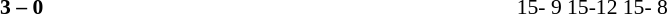<table width=100% cellspacing=1>
<tr>
<th width=20%></th>
<th width=12%></th>
<th width=20%></th>
<th width=33%></th>
<td></td>
</tr>
<tr style=font-size:90%>
<td align=right></td>
<td align=center><strong>3 – 0</strong></td>
<td><strong></strong></td>
<td>15- 9 15-12 15- 8</td>
</tr>
</table>
